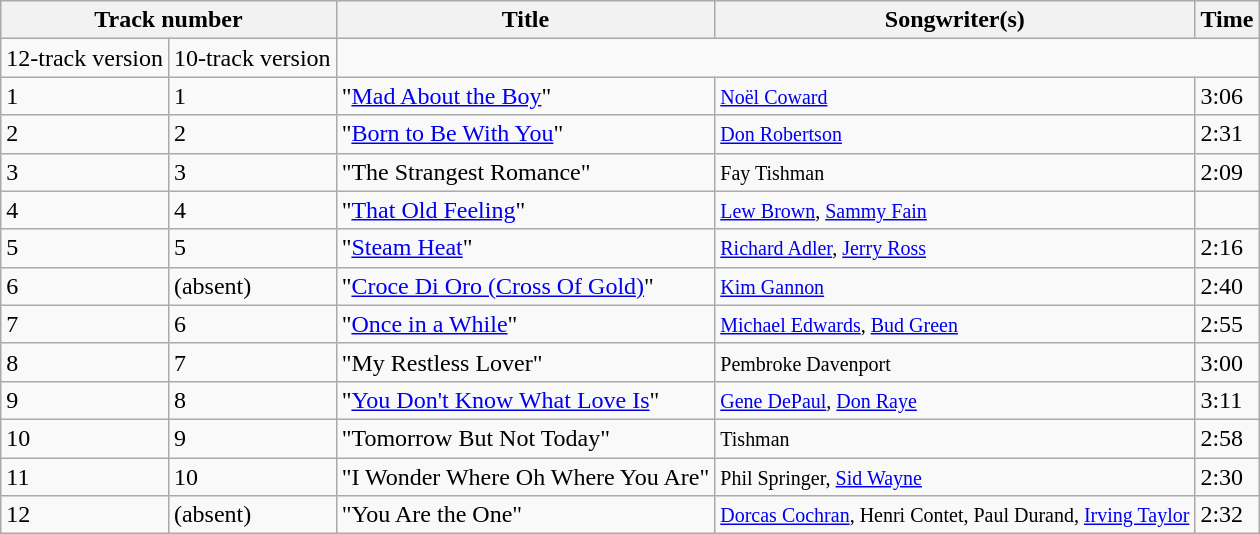<table class="wikitable">
<tr>
<th colspan=2>Track number</th>
<th>Title</th>
<th>Songwriter(s)</th>
<th>Time</th>
</tr>
<tr>
<td>12-track version</td>
<td>10-track version</td>
</tr>
<tr>
<td>1</td>
<td>1</td>
<td>"<a href='#'>Mad About the Boy</a>"</td>
<td><small><a href='#'>Noël Coward</a></small></td>
<td>3:06</td>
</tr>
<tr>
<td>2</td>
<td>2</td>
<td>"<a href='#'>Born to Be With You</a>"</td>
<td><small><a href='#'>Don Robertson</a></small></td>
<td>2:31</td>
</tr>
<tr>
<td>3</td>
<td>3</td>
<td>"The Strangest Romance"</td>
<td><small>Fay Tishman</small></td>
<td>2:09</td>
</tr>
<tr>
<td>4</td>
<td>4</td>
<td>"<a href='#'>That Old Feeling</a>"</td>
<td><small><a href='#'>Lew Brown</a>, <a href='#'>Sammy Fain</a></small></td>
<td></td>
</tr>
<tr>
<td>5</td>
<td>5</td>
<td>"<a href='#'>Steam Heat</a>"</td>
<td><small><a href='#'>Richard Adler</a>, <a href='#'>Jerry Ross</a></small></td>
<td>2:16</td>
</tr>
<tr>
<td>6</td>
<td>(absent)</td>
<td>"<a href='#'>Croce Di Oro (Cross Of Gold)</a>"</td>
<td><small><a href='#'>Kim Gannon</a></small></td>
<td>2:40</td>
</tr>
<tr>
<td>7</td>
<td>6</td>
<td>"<a href='#'>Once in a While</a>"</td>
<td><small><a href='#'>Michael Edwards</a>, <a href='#'>Bud Green</a></small></td>
<td>2:55</td>
</tr>
<tr>
<td>8</td>
<td>7</td>
<td>"My Restless Lover"</td>
<td><small>Pembroke Davenport</small></td>
<td>3:00</td>
</tr>
<tr>
<td>9</td>
<td>8</td>
<td>"<a href='#'>You Don't Know What Love Is</a>"</td>
<td><small><a href='#'>Gene DePaul</a>, <a href='#'>Don Raye</a></small></td>
<td>3:11</td>
</tr>
<tr>
<td>10</td>
<td>9</td>
<td>"Tomorrow But Not Today"</td>
<td><small>Tishman</small></td>
<td>2:58</td>
</tr>
<tr>
<td>11</td>
<td>10</td>
<td>"I Wonder Where Oh Where You Are"</td>
<td><small>Phil Springer, <a href='#'>Sid Wayne</a></small></td>
<td>2:30</td>
</tr>
<tr>
<td>12</td>
<td>(absent)</td>
<td>"You Are the One"</td>
<td><small><a href='#'>Dorcas Cochran</a>, Henri Contet, Paul Durand, <a href='#'>Irving Taylor</a></small></td>
<td>2:32</td>
</tr>
</table>
